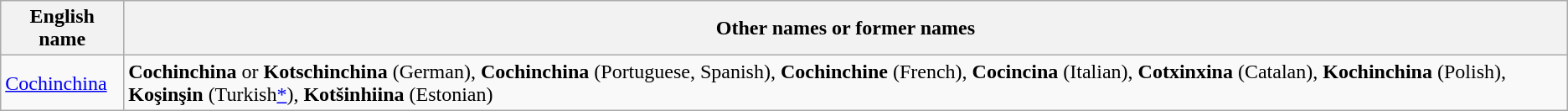<table class="wikitable">
<tr>
<th>English name</th>
<th>Other names or former names</th>
</tr>
<tr>
<td><a href='#'>Cochinchina</a></td>
<td><strong>Cochinchina</strong> or <strong>Kotschinchina</strong> (German), <strong>Cochinchina</strong> (Portuguese, Spanish), <strong>Cochinchine</strong> (French), <strong>Cocincina</strong> (Italian), <strong>Cotxinxina</strong> (Catalan), <strong>Kochinchina</strong> (Polish), <strong>Koşinşin</strong> (Turkish<a href='#'>*</a>), <strong>Kotšinhiina</strong> (Estonian)</td>
</tr>
</table>
